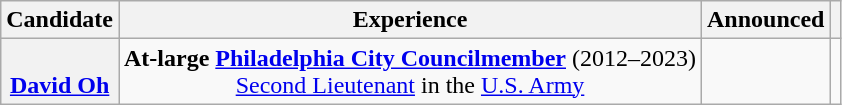<table class="wikitable sortable" style="text-align:center">
<tr>
<th scope="col">Candidate</th>
<th scope="col">Experience</th>
<th scope="col">Announced</th>
<th scope="col" class="unsortable"></th>
</tr>
<tr>
<th scope="row"><br><a href='#'>David Oh</a></th>
<td><strong>At-large <a href='#'>Philadelphia City Councilmember</a></strong> (2012–2023)<br><a href='#'>Second Lieutenant</a> in the <a href='#'>U.S. Army</a></td>
<td><br><br></td>
<td></td>
</tr>
</table>
